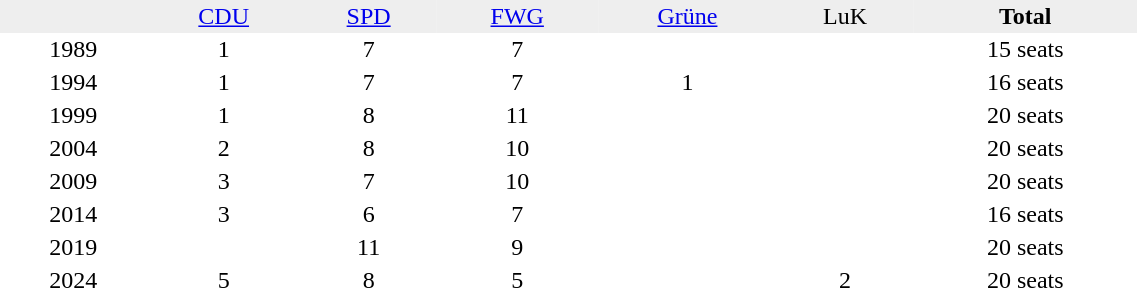<table border="0" cellpadding="2" cellspacing="0" width="60%">
<tr bgcolor="#eeeeee" align="center">
<td></td>
<td><a href='#'>CDU</a></td>
<td><a href='#'>SPD</a></td>
<td><a href='#'>FWG</a></td>
<td><a href='#'>Grüne</a></td>
<td>LuK</td>
<td><strong>Total</strong></td>
</tr>
<tr align="center">
<td>1989</td>
<td>1</td>
<td>7</td>
<td>7</td>
<td></td>
<td></td>
<td>15 seats</td>
</tr>
<tr align="center">
<td>1994</td>
<td>1</td>
<td>7</td>
<td>7</td>
<td>1</td>
<td></td>
<td>16 seats</td>
</tr>
<tr align="center">
<td>1999</td>
<td>1</td>
<td>8</td>
<td>11</td>
<td></td>
<td></td>
<td>20 seats</td>
</tr>
<tr align="center">
<td>2004</td>
<td>2</td>
<td>8</td>
<td>10</td>
<td></td>
<td></td>
<td>20 seats</td>
</tr>
<tr align="center">
<td>2009</td>
<td>3</td>
<td>7</td>
<td>10</td>
<td></td>
<td></td>
<td>20 seats</td>
</tr>
<tr align="center">
<td>2014</td>
<td>3</td>
<td>6</td>
<td>7</td>
<td></td>
<td></td>
<td>16 seats</td>
</tr>
<tr align="center">
<td>2019</td>
<td></td>
<td>11</td>
<td>9</td>
<td></td>
<td></td>
<td>20 seats</td>
</tr>
<tr align="center">
<td>2024</td>
<td>5</td>
<td>8</td>
<td>5</td>
<td></td>
<td>2</td>
<td>20 seats</td>
</tr>
</table>
